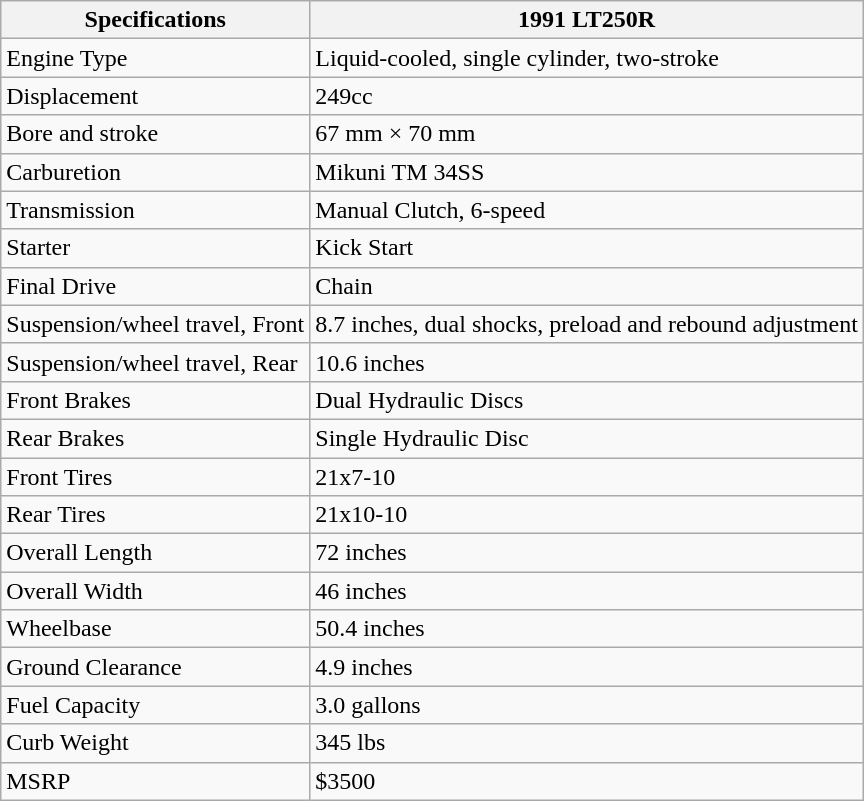<table class="wikitable">
<tr>
<th>Specifications</th>
<th>1991 LT250R</th>
</tr>
<tr>
<td>Engine Type</td>
<td>Liquid-cooled, single cylinder, two-stroke</td>
</tr>
<tr>
<td>Displacement</td>
<td>249cc</td>
</tr>
<tr>
<td>Bore and stroke</td>
<td>67 mm × 70 mm</td>
</tr>
<tr>
<td>Carburetion</td>
<td>Mikuni TM 34SS</td>
</tr>
<tr>
<td>Transmission</td>
<td>Manual Clutch, 6-speed</td>
</tr>
<tr>
<td>Starter</td>
<td>Kick Start</td>
</tr>
<tr>
<td>Final Drive</td>
<td>Chain</td>
</tr>
<tr>
<td>Suspension/wheel travel, Front</td>
<td>8.7 inches, dual shocks, preload and rebound adjustment</td>
</tr>
<tr>
<td>Suspension/wheel travel, Rear</td>
<td>10.6 inches</td>
</tr>
<tr>
<td>Front Brakes</td>
<td>Dual Hydraulic Discs</td>
</tr>
<tr>
<td>Rear Brakes</td>
<td>Single Hydraulic Disc</td>
</tr>
<tr>
<td>Front Tires</td>
<td>21x7-10</td>
</tr>
<tr>
<td>Rear Tires</td>
<td>21x10-10</td>
</tr>
<tr>
<td>Overall Length</td>
<td>72 inches</td>
</tr>
<tr>
<td>Overall Width</td>
<td>46 inches</td>
</tr>
<tr>
<td>Wheelbase</td>
<td>50.4 inches</td>
</tr>
<tr>
<td>Ground Clearance</td>
<td>4.9 inches</td>
</tr>
<tr>
<td>Fuel Capacity</td>
<td>3.0 gallons</td>
</tr>
<tr>
<td>Curb Weight</td>
<td>345 lbs</td>
</tr>
<tr>
<td>MSRP</td>
<td>$3500</td>
</tr>
</table>
